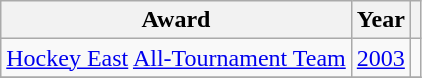<table class="wikitable">
<tr>
<th>Award</th>
<th>Year</th>
<th></th>
</tr>
<tr>
<td><a href='#'>Hockey East</a> <a href='#'>All-Tournament Team</a></td>
<td><a href='#'>2003</a></td>
<td></td>
</tr>
<tr>
</tr>
</table>
